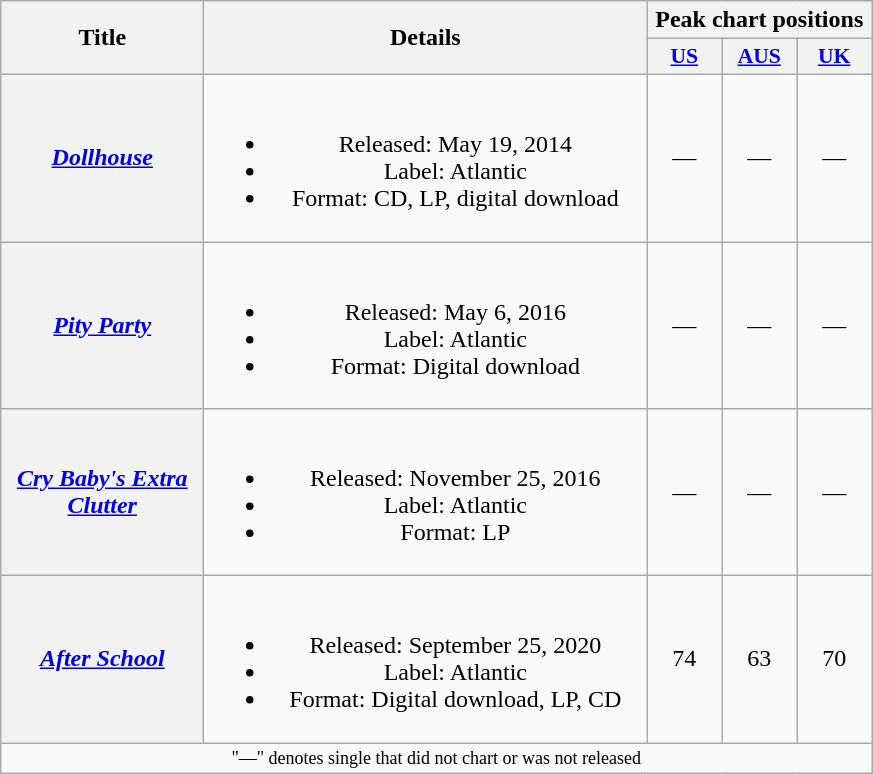<table class="wikitable plainrowheaders" style="text-align:center;">
<tr>
<th rowspan="2" style="width:8em;">Title</th>
<th rowspan="2" style="width:18em;">Details</th>
<th scope="col" colspan="3">Peak chart positions</th>
</tr>
<tr>
<th scope="col" style="width:3em;font-size:90%;"><a href='#'>US</a><br></th>
<th scope="col" style="width:3em;font-size:90%;"><a href='#'>AUS</a><br></th>
<th scope="col" style="width:3em;font-size:90%;"><a href='#'>UK</a><br></th>
</tr>
<tr>
<th scope="row"><em><a href='#'>Dollhouse</a></em></th>
<td><br><ul><li>Released: May 19, 2014</li><li>Label: Atlantic</li><li>Format: CD, LP, digital download</li></ul></td>
<td>—</td>
<td>—</td>
<td>—</td>
</tr>
<tr>
<th scope="row"><em><a href='#'>Pity Party</a></em></th>
<td><br><ul><li>Released: May 6, 2016</li><li>Label: Atlantic</li><li>Format: Digital download</li></ul></td>
<td>—</td>
<td>—</td>
<td>—</td>
</tr>
<tr>
<th scope="row"><em><a href='#'>Cry Baby's Extra Clutter</a></em></th>
<td><br><ul><li>Released: November 25, 2016</li><li>Label: Atlantic</li><li>Format: LP</li></ul></td>
<td>—</td>
<td>—</td>
<td>—</td>
</tr>
<tr>
<th scope="row"><em><a href='#'>After School</a></em></th>
<td><br><ul><li>Released: September 25, 2020</li><li>Label: Atlantic</li><li>Format: Digital download, LP, CD</li></ul></td>
<td>74</td>
<td>63</td>
<td>70</td>
</tr>
<tr>
<td colspan="16" style="font-size:9pt">"—" denotes single that did not chart or was not released</td>
</tr>
</table>
